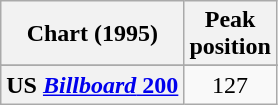<table class="wikitable sortable plainrowheaders" style="text-align:center">
<tr>
<th scope="col">Chart (1995)</th>
<th scope="col">Peak<br>position</th>
</tr>
<tr>
</tr>
<tr>
</tr>
<tr>
</tr>
<tr>
<th scope="row">US <a href='#'><em>Billboard</em> 200</a></th>
<td>127</td>
</tr>
</table>
